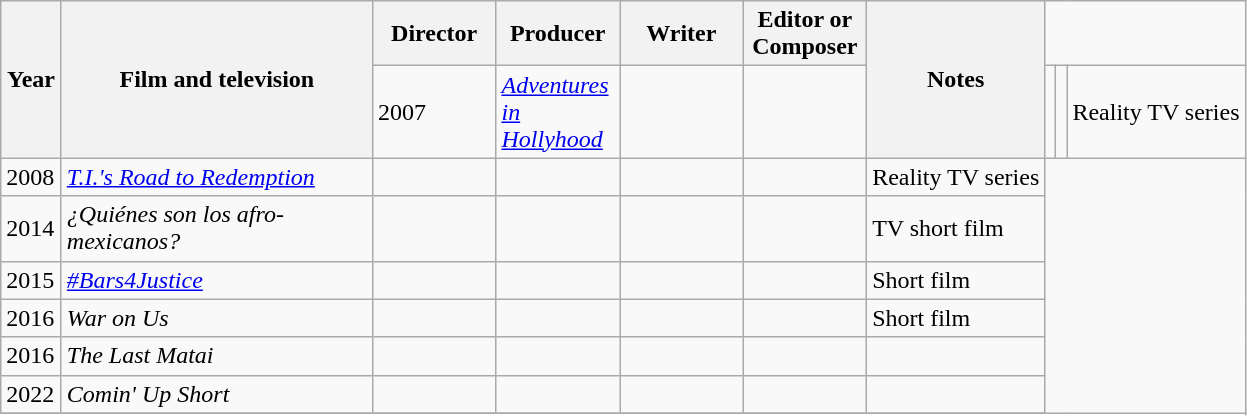<table class="wikitable sortable" style="margin-right: 0;">
<tr>
<th rowspan="2" style="width:33px;">Year</th>
<th rowspan="2" style="width:200px;">Film and television</th>
<th style="width:75px;">Director</th>
<th style="width:75px;">Producer</th>
<th style="width:75px;">Writer</th>
<th style="width:75px;">Editor or<br>Composer</th>
<th rowspan="2">Notes</th>
</tr>
<tr>
<td>2007</td>
<td><em><a href='#'>Adventures in Hollyhood</a></em></td>
<td></td>
<td></td>
<td></td>
<td></td>
<td>Reality TV series</td>
</tr>
<tr>
<td>2008</td>
<td><em><a href='#'>T.I.'s Road to Redemption</a></em></td>
<td></td>
<td></td>
<td></td>
<td></td>
<td>Reality TV series</td>
</tr>
<tr>
<td>2014</td>
<td><em>¿Quiénes son los afro-mexicanos?</em></td>
<td></td>
<td></td>
<td></td>
<td></td>
<td>TV short film</td>
</tr>
<tr>
<td>2015</td>
<td><em><a href='#'>#Bars4Justice</a></em> </td>
<td></td>
<td></td>
<td></td>
<td></td>
<td>Short film</td>
</tr>
<tr>
<td>2016</td>
<td><em>War on Us</em></td>
<td></td>
<td></td>
<td></td>
<td></td>
<td>Short film</td>
</tr>
<tr>
<td>2016</td>
<td><em>The Last Matai</em></td>
<td></td>
<td></td>
<td></td>
<td></td>
<td></td>
</tr>
<tr>
<td>2022</td>
<td><em>Comin' Up Short</em> </td>
<td></td>
<td></td>
<td></td>
<td></td>
<td></td>
</tr>
<tr>
</tr>
</table>
